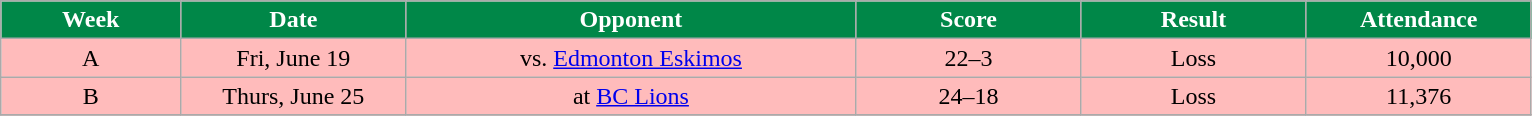<table class="wikitable sortable">
<tr>
<th style="background:#008748;color:White;"  width="8%">Week</th>
<th style="background:#008748;color:White;"  width="10%">Date</th>
<th style="background:#008748;color:White;"  width="20%">Opponent</th>
<th style="background:#008748;color:White;"  width="10%">Score</th>
<th style="background:#008748;color:White;"  width="10%">Result</th>
<th style="background:#008748;color:White;"  width="10%">Attendance</th>
</tr>
<tr align="center" bgcolor="#ffbbbb">
<td>A</td>
<td>Fri, June 19</td>
<td>vs. <a href='#'>Edmonton Eskimos</a></td>
<td>22–3</td>
<td>Loss</td>
<td>10,000</td>
</tr>
<tr align="center" bgcolor="#ffbbbb">
<td>B</td>
<td>Thurs, June 25</td>
<td>at <a href='#'>BC Lions</a></td>
<td>24–18</td>
<td>Loss</td>
<td>11,376</td>
</tr>
<tr>
</tr>
</table>
